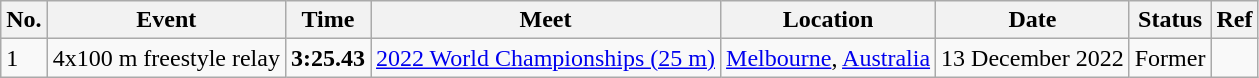<table class="wikitable sortable">
<tr>
<th>No.</th>
<th>Event</th>
<th>Time</th>
<th>Meet</th>
<th>Location</th>
<th>Date</th>
<th>Status</th>
<th>Ref</th>
</tr>
<tr>
<td>1</td>
<td>4x100 m freestyle relay</td>
<td align="center"><strong>3:25.43</strong></td>
<td><a href='#'>2022 World Championships (25 m)</a></td>
<td><a href='#'>Melbourne</a>, <a href='#'>Australia</a></td>
<td align="center">13 December 2022</td>
<td align="center">Former</td>
<td align="center"></td>
</tr>
</table>
